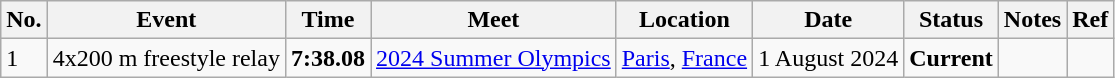<table class="wikitable sortable">
<tr>
<th>No.</th>
<th>Event</th>
<th>Time</th>
<th>Meet</th>
<th>Location</th>
<th>Date</th>
<th>Status</th>
<th>Notes</th>
<th>Ref</th>
</tr>
<tr>
<td>1</td>
<td>4x200 m freestyle relay</td>
<td align="center"><strong>7:38.08</strong></td>
<td><a href='#'>2024 Summer Olympics</a></td>
<td><a href='#'>Paris</a>, <a href='#'>France</a></td>
<td align="center">1 August 2024</td>
<td align="center"><strong>Current</strong></td>
<td></td>
<td align="center"></td>
</tr>
</table>
